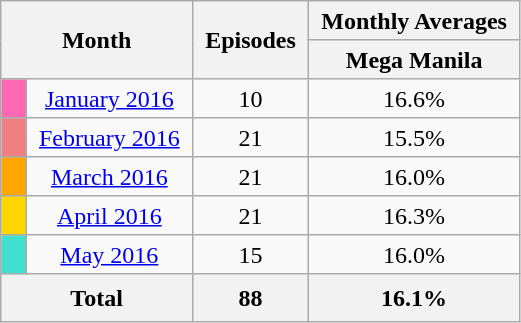<table class="wikitable plainrowheaders" style="text-align: center; line-height:25px;">
<tr class="wikitable" style="text-align: center;">
<th colspan="2" rowspan="2" style="padding: 0 8px;">Month</th>
<th rowspan="2" style="padding: 0 8px;">Episodes</th>
<th colspan="2" style="padding: 0 8px;">Monthly Averages</th>
</tr>
<tr>
<th style="padding: 0 8px;">Mega Manila</th>
</tr>
<tr>
<td style="padding: 0 8px; background:#FF69B4;"></td>
<td style="padding: 0 8px;" '><a href='#'>January 2016</a></td>
<td style="padding: 0 8px;">10</td>
<td style="padding: 0 8px;">16.6%</td>
</tr>
<tr>
<td style="padding: 0 8px; background:#F08080;"></td>
<td style="padding: 0 8px;" '><a href='#'>February 2016</a></td>
<td style="padding: 0 8px;">21</td>
<td style="padding: 0 8px;">15.5%</td>
</tr>
<tr>
<td style="padding: 0 8px; background:#FFA500;"></td>
<td style="padding: 0 8px;" '><a href='#'>March 2016</a></td>
<td style="padding: 0 8px;">21</td>
<td style="padding: 0 8px;">16.0%</td>
</tr>
<tr>
<td style="padding: 0 8px; background:#FFD700;"></td>
<td style="padding: 0 8px;" '><a href='#'>April 2016</a></td>
<td style="padding: 0 8px;">21</td>
<td style="padding: 0 8px;">16.3%</td>
</tr>
<tr>
<td style="padding: 0 8px; background:#40E0D0;"></td>
<td style="padding: 0 8px;" '><a href='#'>May 2016</a></td>
<td style="padding: 0 8px;">15</td>
<td style="padding: 0 8px;">16.0%</td>
</tr>
<tr>
<th colspan="2">Total</th>
<th colspan="1">88</th>
<th colspan="2">16.1%</th>
</tr>
</table>
